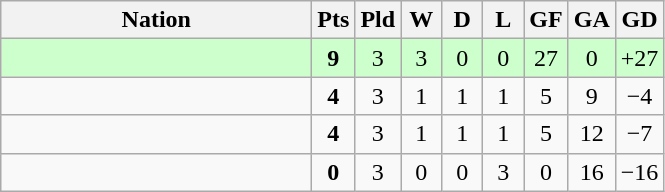<table class="wikitable" style="text-align: center;">
<tr>
<th width=200>Nation</th>
<th width=20>Pts</th>
<th width=20>Pld</th>
<th width=20>W</th>
<th width=20>D</th>
<th width=20>L</th>
<th width=20>GF</th>
<th width=20>GA</th>
<th width=20>GD</th>
</tr>
<tr style="background:#ccffcc">
<td style="text-align:left"></td>
<td><strong>9</strong></td>
<td>3</td>
<td>3</td>
<td>0</td>
<td>0</td>
<td>27</td>
<td>0</td>
<td>+27</td>
</tr>
<tr>
<td style="text-align:left"></td>
<td><strong>4</strong></td>
<td>3</td>
<td>1</td>
<td>1</td>
<td>1</td>
<td>5</td>
<td>9</td>
<td>−4</td>
</tr>
<tr>
<td style="text-align:left"></td>
<td><strong>4</strong></td>
<td>3</td>
<td>1</td>
<td>1</td>
<td>1</td>
<td>5</td>
<td>12</td>
<td>−7</td>
</tr>
<tr>
<td style="text-align:left"></td>
<td><strong>0</strong></td>
<td>3</td>
<td>0</td>
<td>0</td>
<td>3</td>
<td>0</td>
<td>16</td>
<td>−16</td>
</tr>
</table>
